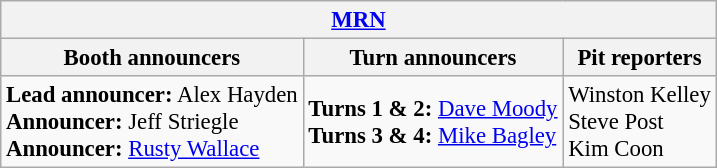<table class="wikitable" style="font-size: 95%;">
<tr>
<th colspan="3"><a href='#'>MRN</a></th>
</tr>
<tr>
<th>Booth announcers</th>
<th>Turn announcers</th>
<th>Pit reporters</th>
</tr>
<tr>
<td><strong>Lead announcer:</strong> Alex Hayden<br><strong>Announcer:</strong> Jeff Striegle<br><strong>Announcer:</strong> <a href='#'>Rusty Wallace</a></td>
<td><strong>Turns 1 & 2:</strong> <a href='#'>Dave Moody</a><br><strong>Turns 3 & 4:</strong> <a href='#'>Mike Bagley</a></td>
<td>Winston Kelley<br>Steve Post<br>Kim Coon</td>
</tr>
</table>
